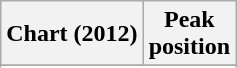<table class="wikitable sortable">
<tr>
<th>Chart (2012)</th>
<th>Peak<br>position</th>
</tr>
<tr>
</tr>
<tr>
</tr>
</table>
